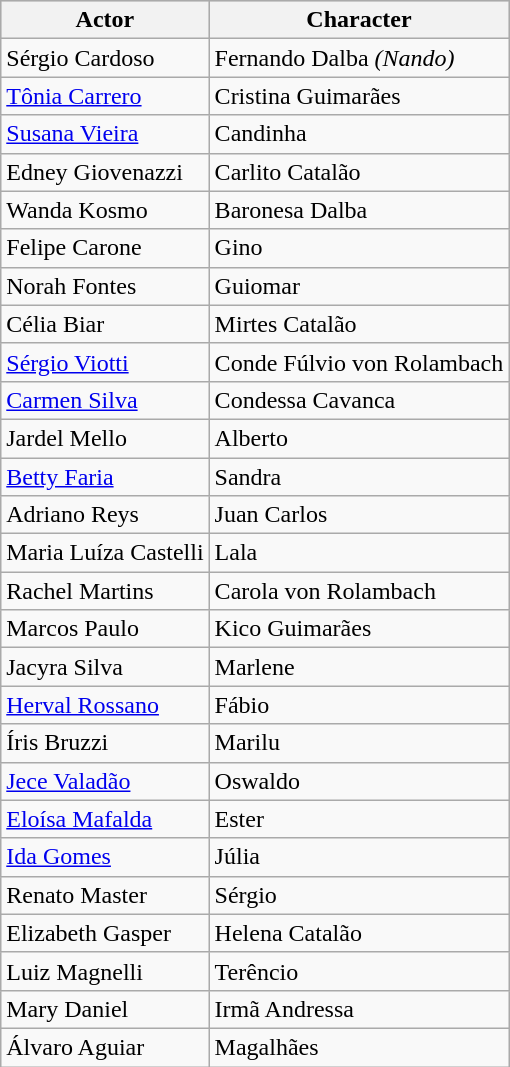<table class="wikitable sortable">
<tr style="background:#ccc;">
<th>Actor</th>
<th>Character</th>
</tr>
<tr>
<td>Sérgio Cardoso</td>
<td>Fernando Dalba <em>(Nando)</em></td>
</tr>
<tr>
<td><a href='#'>Tônia Carrero</a></td>
<td>Cristina Guimarães</td>
</tr>
<tr>
<td><a href='#'>Susana Vieira</a></td>
<td>Candinha</td>
</tr>
<tr>
<td>Edney Giovenazzi</td>
<td>Carlito Catalão</td>
</tr>
<tr>
<td>Wanda Kosmo</td>
<td>Baronesa Dalba</td>
</tr>
<tr>
<td>Felipe Carone</td>
<td>Gino</td>
</tr>
<tr>
<td>Norah Fontes</td>
<td>Guiomar</td>
</tr>
<tr>
<td>Célia Biar</td>
<td>Mirtes Catalão</td>
</tr>
<tr>
<td><a href='#'>Sérgio Viotti</a></td>
<td>Conde Fúlvio von Rolambach</td>
</tr>
<tr>
<td><a href='#'>Carmen Silva</a></td>
<td>Condessa Cavanca</td>
</tr>
<tr>
<td>Jardel Mello</td>
<td>Alberto</td>
</tr>
<tr>
<td><a href='#'>Betty Faria</a></td>
<td>Sandra</td>
</tr>
<tr>
<td>Adriano Reys</td>
<td>Juan Carlos</td>
</tr>
<tr>
<td>Maria Luíza Castelli</td>
<td>Lala</td>
</tr>
<tr>
<td>Rachel Martins</td>
<td>Carola von Rolambach</td>
</tr>
<tr>
<td>Marcos Paulo</td>
<td>Kico Guimarães</td>
</tr>
<tr>
<td>Jacyra Silva</td>
<td>Marlene</td>
</tr>
<tr>
<td><a href='#'>Herval Rossano</a></td>
<td>Fábio</td>
</tr>
<tr>
<td>Íris Bruzzi</td>
<td>Marilu</td>
</tr>
<tr>
<td><a href='#'>Jece Valadão</a></td>
<td>Oswaldo</td>
</tr>
<tr>
<td><a href='#'>Eloísa Mafalda</a></td>
<td>Ester</td>
</tr>
<tr>
<td><a href='#'>Ida Gomes</a></td>
<td>Júlia</td>
</tr>
<tr>
<td>Renato Master</td>
<td>Sérgio</td>
</tr>
<tr>
<td>Elizabeth Gasper</td>
<td>Helena Catalão</td>
</tr>
<tr>
<td>Luiz Magnelli</td>
<td>Terêncio</td>
</tr>
<tr>
<td>Mary Daniel</td>
<td>Irmã Andressa</td>
</tr>
<tr>
<td>Álvaro Aguiar</td>
<td>Magalhães</td>
</tr>
</table>
